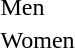<table>
<tr>
<td>Men</td>
<td></td>
<td></td>
<td></td>
</tr>
<tr>
<td>Women</td>
<td></td>
<td></td>
<td></td>
</tr>
</table>
